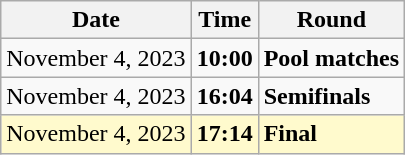<table class="wikitable">
<tr>
<th>Date</th>
<th>Time</th>
<th>Round</th>
</tr>
<tr>
<td>November 4, 2023</td>
<td><strong>10:00</strong></td>
<td><strong>Pool matches</strong></td>
</tr>
<tr>
<td>November 4, 2023</td>
<td><strong>16:04</strong></td>
<td><strong>Semifinals</strong></td>
</tr>
<tr style=background:lemonchiffon>
<td>November 4, 2023</td>
<td><strong>17:14</strong></td>
<td><strong>Final</strong></td>
</tr>
</table>
